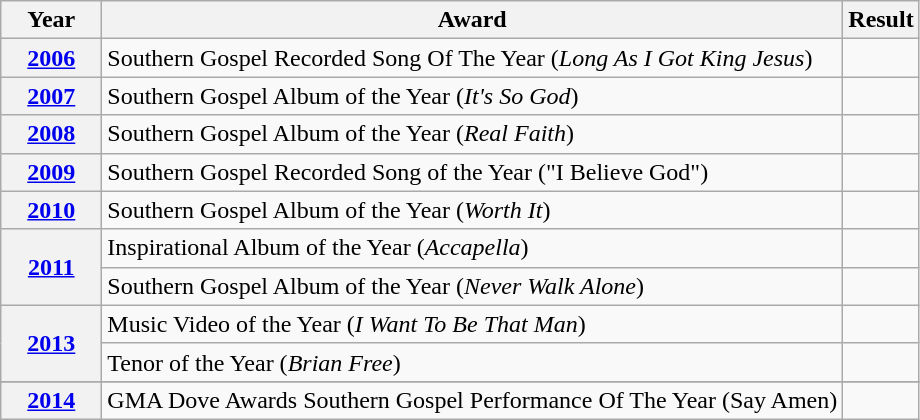<table class="wikitable">
<tr>
<th width="60px">Year</th>
<th>Award</th>
<th>Result</th>
</tr>
<tr>
<th><a href='#'>2006</a></th>
<td>Southern Gospel Recorded Song Of The Year (<em>Long As I Got King Jesus</em>)</td>
<td></td>
</tr>
<tr>
<th><a href='#'>2007</a></th>
<td>Southern Gospel Album of the Year (<em>It's So God</em>)</td>
<td></td>
</tr>
<tr>
<th><a href='#'>2008</a></th>
<td>Southern Gospel Album of the Year (<em>Real Faith</em>)</td>
<td></td>
</tr>
<tr>
<th><a href='#'>2009</a></th>
<td>Southern Gospel Recorded Song of the Year ("I Believe God")</td>
<td></td>
</tr>
<tr>
<th><a href='#'>2010</a></th>
<td>Southern Gospel Album of the Year (<em>Worth It</em>)</td>
<td></td>
</tr>
<tr>
<th rowspan="2"><a href='#'>2011</a></th>
<td>Inspirational Album of the Year (<em>Accapella</em>)</td>
<td></td>
</tr>
<tr>
<td>Southern Gospel Album of the Year (<em>Never Walk Alone</em>)</td>
<td></td>
</tr>
<tr>
<th rowspan="2"><a href='#'>2013</a></th>
<td>Music Video of the Year (<em>I Want To Be That Man</em>)</td>
<td></td>
</tr>
<tr>
<td>Tenor of the Year (<em>Brian Free</em>)</td>
<td></td>
</tr>
<tr>
</tr>
<tr>
<th><a href='#'>2014</a></th>
<td>GMA Dove Awards Southern Gospel Performance Of The Year (Say Amen)</td>
<td></td>
</tr>
</table>
